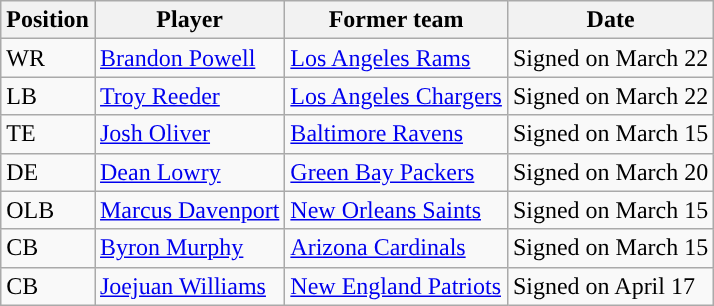<table class="wikitable">
<tr>
<th>Position</th>
<th>Player</th>
<th>Former team</th>
<th>Date</th>
</tr>
<tr>
<td>WR</td>
<td><a href='#'>Brandon Powell</a></td>
<td><a href='#'>Los Angeles Rams</a></td>
<td>Signed on March 22</td>
</tr>
<tr>
<td>LB</td>
<td><a href='#'>Troy Reeder</a></td>
<td><a href='#'>Los Angeles Chargers</a></td>
<td>Signed on March 22</td>
</tr>
<tr>
<td>TE</td>
<td><a href='#'>Josh Oliver</a></td>
<td><a href='#'>Baltimore Ravens</a></td>
<td>Signed on March 15</td>
</tr>
<tr>
<td>DE</td>
<td><a href='#'>Dean Lowry</a></td>
<td><a href='#'>Green Bay Packers</a></td>
<td>Signed on March 20</td>
</tr>
<tr>
<td>OLB</td>
<td><a href='#'>Marcus Davenport</a></td>
<td><a href='#'>New Orleans Saints</a></td>
<td>Signed on March 15</td>
</tr>
<tr>
<td>CB</td>
<td><a href='#'>Byron Murphy</a></td>
<td><a href='#'>Arizona Cardinals</a></td>
<td>Signed on March 15</td>
</tr>
<tr>
<td>CB</td>
<td><a href='#'>Joejuan Williams</a></td>
<td><a href='#'>New England Patriots</a></td>
<td>Signed on April 17</td>
</tr>
</table>
